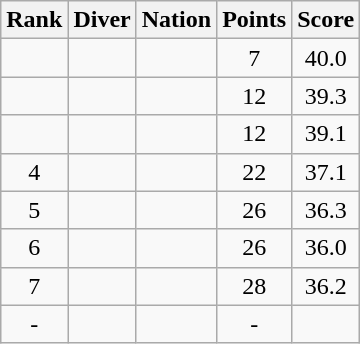<table class="wikitable sortable" style="text-align:center">
<tr>
<th>Rank</th>
<th>Diver</th>
<th>Nation</th>
<th>Points</th>
<th>Score</th>
</tr>
<tr>
<td></td>
<td align=left></td>
<td align=left></td>
<td>7</td>
<td>40.0</td>
</tr>
<tr>
<td></td>
<td align=left></td>
<td align=left></td>
<td>12</td>
<td>39.3</td>
</tr>
<tr>
<td></td>
<td align=left></td>
<td align=left></td>
<td>12</td>
<td>39.1</td>
</tr>
<tr>
<td>4</td>
<td align=left></td>
<td align=left></td>
<td>22</td>
<td>37.1</td>
</tr>
<tr>
<td>5</td>
<td align=left></td>
<td align=left></td>
<td>26</td>
<td>36.3</td>
</tr>
<tr>
<td>6</td>
<td align=left></td>
<td align=left></td>
<td>26</td>
<td>36.0</td>
</tr>
<tr>
<td>7</td>
<td align=left></td>
<td align=left></td>
<td>28</td>
<td>36.2</td>
</tr>
<tr>
<td>-</td>
<td align=left></td>
<td align=left></td>
<td>-</td>
<td></td>
</tr>
</table>
